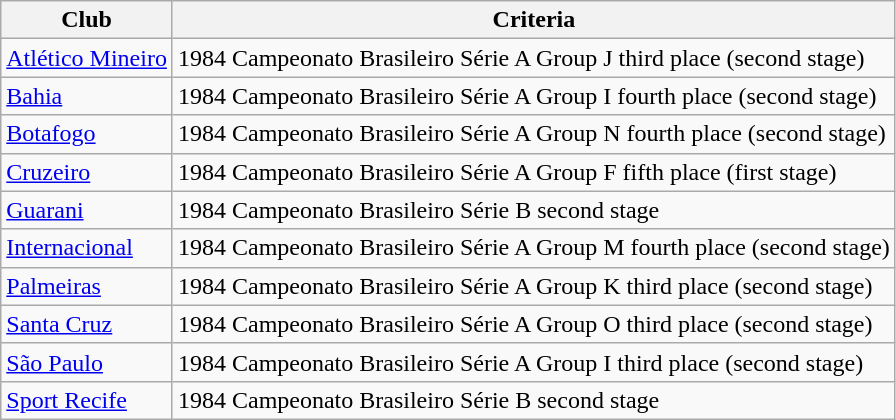<table class=wikitable>
<tr>
<th>Club</th>
<th>Criteria</th>
</tr>
<tr>
<td><a href='#'>Atlético Mineiro</a></td>
<td>1984 Campeonato Brasileiro Série A Group J third place (second stage)</td>
</tr>
<tr>
<td><a href='#'>Bahia</a></td>
<td>1984 Campeonato Brasileiro Série A Group I fourth place (second stage)</td>
</tr>
<tr>
<td><a href='#'>Botafogo</a></td>
<td>1984 Campeonato Brasileiro Série A Group N fourth place (second stage)</td>
</tr>
<tr>
<td><a href='#'>Cruzeiro</a></td>
<td>1984 Campeonato Brasileiro Série A Group F fifth place (first stage)</td>
</tr>
<tr>
<td><a href='#'>Guarani</a></td>
<td>1984 Campeonato Brasileiro Série B second stage</td>
</tr>
<tr>
<td><a href='#'>Internacional</a></td>
<td>1984 Campeonato Brasileiro Série A Group M fourth place (second stage)</td>
</tr>
<tr>
<td><a href='#'>Palmeiras</a></td>
<td>1984 Campeonato Brasileiro Série A Group K third place (second stage)</td>
</tr>
<tr>
<td><a href='#'>Santa Cruz</a></td>
<td>1984 Campeonato Brasileiro Série A Group O third place (second stage)</td>
</tr>
<tr>
<td><a href='#'>São Paulo</a></td>
<td>1984 Campeonato Brasileiro Série A Group I third place (second stage)</td>
</tr>
<tr>
<td><a href='#'>Sport Recife</a></td>
<td>1984 Campeonato Brasileiro Série B second stage</td>
</tr>
</table>
